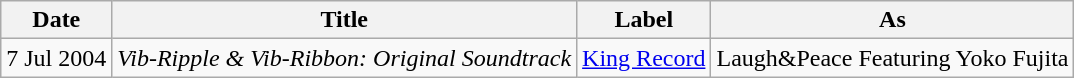<table class="wikitable">
<tr>
<th>Date</th>
<th>Title</th>
<th>Label</th>
<th>As</th>
</tr>
<tr>
<td>7 Jul 2004</td>
<td><em>Vib-Ripple & Vib-Ribbon: Original Soundtrack</em></td>
<td><a href='#'>King Record</a></td>
<td>Laugh&Peace Featuring Yoko Fujita</td>
</tr>
</table>
